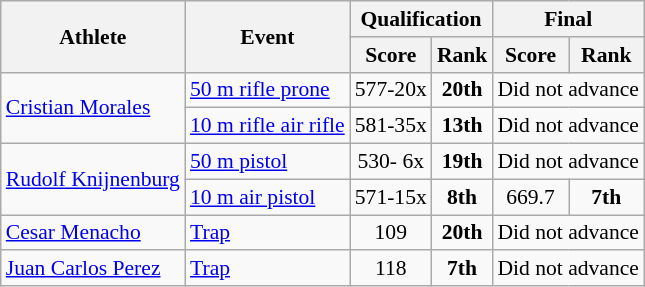<table class="wikitable" style="font-size:90%">
<tr>
<th rowspan="2">Athlete</th>
<th rowspan="2">Event</th>
<th colspan="2">Qualification</th>
<th colspan="2">Final</th>
</tr>
<tr>
<th>Score</th>
<th>Rank</th>
<th>Score</th>
<th>Rank</th>
</tr>
<tr>
<td rowspan="2"><a href='#'>Cristian Morales</a></td>
<td><a href='#'>50 m rifle prone</a></td>
<td align=center>577-20x</td>
<td align=center><strong>20th</strong></td>
<td align=center colspan=2>Did not advance</td>
</tr>
<tr>
<td><a href='#'>10 m rifle air rifle</a></td>
<td align=center>581-35x</td>
<td align=center><strong>13th</strong></td>
<td align=center colspan=2>Did not advance</td>
</tr>
<tr>
<td rowspan="2"><a href='#'>Rudolf Knijnenburg</a></td>
<td><a href='#'>50 m pistol</a></td>
<td align=center>530- 6x</td>
<td align=center><strong>19th</strong></td>
<td align=center colspan=2>Did not advance</td>
</tr>
<tr>
<td><a href='#'>10 m air pistol</a></td>
<td align=center>571-15x</td>
<td align=center><strong>8th</strong></td>
<td align=center>669.7</td>
<td align=center><strong>7th</strong></td>
</tr>
<tr>
<td><a href='#'>Cesar Menacho</a></td>
<td><a href='#'>Trap</a></td>
<td align=center>109</td>
<td align=center><strong>20th</strong></td>
<td align=center colspan=2>Did not advance</td>
</tr>
<tr>
<td><a href='#'>Juan Carlos Perez</a></td>
<td><a href='#'>Trap</a></td>
<td align=center>118</td>
<td align=center><strong>7th</strong></td>
<td align=center colspan=2>Did not advance</td>
</tr>
</table>
